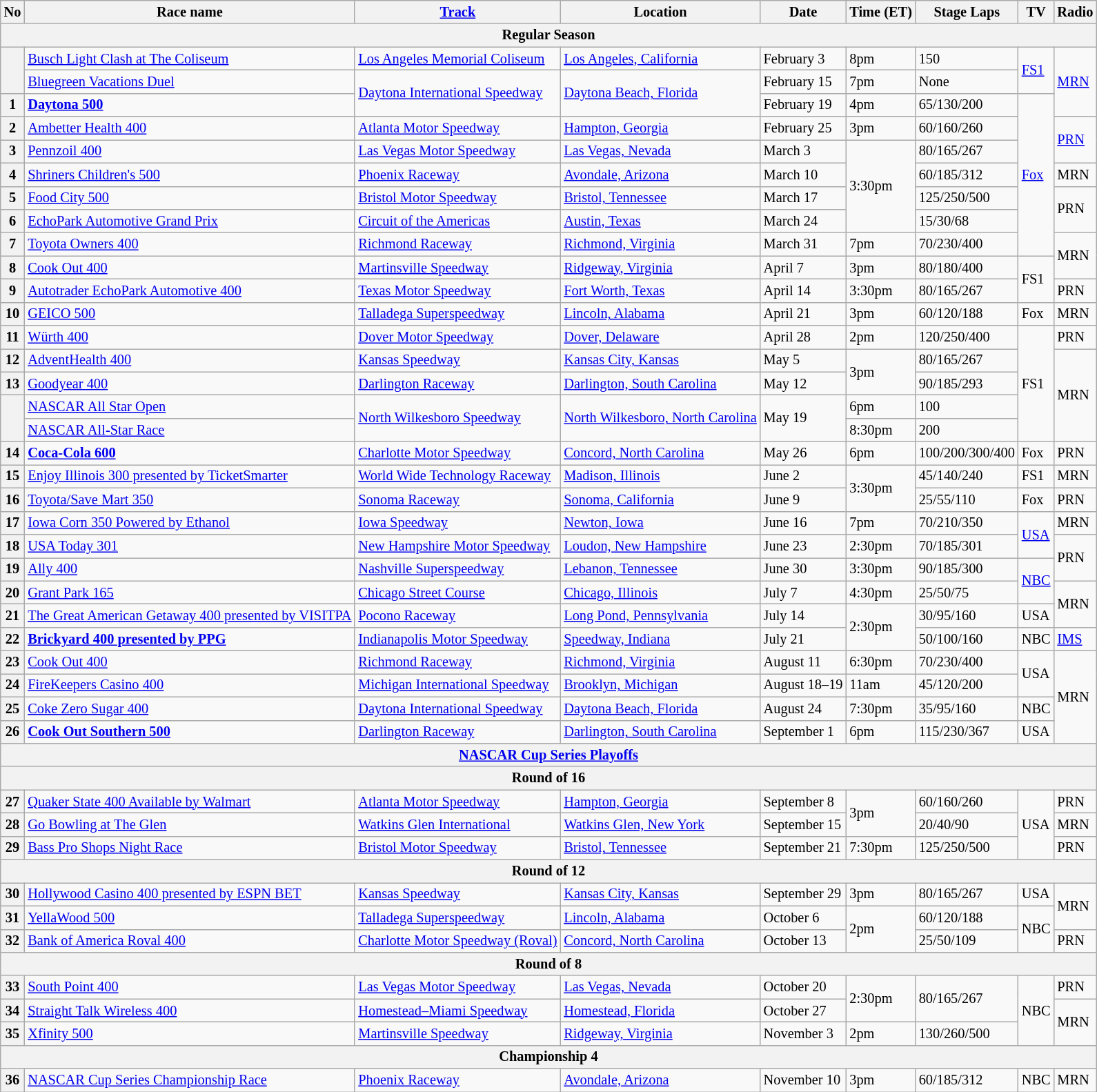<table class="wikitable" style="font-size:85%">
<tr>
<th>No</th>
<th>Race name</th>
<th><a href='#'>Track</a></th>
<th>Location</th>
<th>Date</th>
<th nowrap>Time (ET)</th>
<th>Stage Laps</th>
<th>TV</th>
<th>Radio</th>
</tr>
<tr>
<th colspan="9">Regular Season</th>
</tr>
<tr>
<th rowspan=2></th>
<td><a href='#'>Busch Light Clash at The Coliseum</a></td>
<td nowrap> <a href='#'>Los Angeles Memorial Coliseum</a></td>
<td><a href='#'>Los Angeles, California</a></td>
<td>February 3</td>
<td>8pm</td>
<td>150</td>
<td rowspan=2><a href='#'>FS1</a></td>
<td rowspan="3"><a href='#'>MRN</a></td>
</tr>
<tr>
<td><a href='#'>Bluegreen Vacations Duel</a></td>
<td rowspan=2> <a href='#'>Daytona International Speedway</a></td>
<td rowspan=2><a href='#'>Daytona Beach, Florida</a></td>
<td>February 15</td>
<td>7pm</td>
<td>None</td>
</tr>
<tr>
<th>1</th>
<td><strong><a href='#'>Daytona 500</a></strong></td>
<td>February 19</td>
<td>4pm</td>
<td>65/130/200</td>
<td rowspan="7"><a href='#'>Fox</a></td>
</tr>
<tr>
<th>2</th>
<td><a href='#'>Ambetter Health 400</a></td>
<td> <a href='#'>Atlanta Motor Speedway</a></td>
<td><a href='#'>Hampton, Georgia</a></td>
<td>February 25</td>
<td>3pm</td>
<td>60/160/260</td>
<td rowspan="2"><a href='#'>PRN</a></td>
</tr>
<tr>
<th>3</th>
<td><a href='#'>Pennzoil 400</a></td>
<td> <a href='#'>Las Vegas Motor Speedway</a></td>
<td><a href='#'>Las Vegas, Nevada</a></td>
<td>March 3</td>
<td rowspan="4">3:30pm</td>
<td>80/165/267</td>
</tr>
<tr>
<th>4</th>
<td><a href='#'>Shriners Children's 500</a></td>
<td> <a href='#'>Phoenix Raceway</a></td>
<td><a href='#'>Avondale, Arizona</a></td>
<td>March 10</td>
<td>60/185/312</td>
<td>MRN</td>
</tr>
<tr>
<th>5</th>
<td><a href='#'>Food City 500</a></td>
<td> <a href='#'>Bristol Motor Speedway</a></td>
<td><a href='#'>Bristol, Tennessee</a></td>
<td>March 17</td>
<td>125/250/500</td>
<td rowspan="2">PRN</td>
</tr>
<tr>
<th>6</th>
<td><a href='#'>EchoPark Automotive Grand Prix</a></td>
<td> <a href='#'>Circuit of the Americas</a></td>
<td><a href='#'>Austin, Texas</a></td>
<td>March 24</td>
<td>15/30/68</td>
</tr>
<tr>
<th>7</th>
<td><a href='#'>Toyota Owners 400</a></td>
<td> <a href='#'>Richmond Raceway</a></td>
<td><a href='#'>Richmond, Virginia</a></td>
<td>March 31</td>
<td>7pm</td>
<td>70/230/400</td>
<td rowspan="2">MRN</td>
</tr>
<tr>
<th>8</th>
<td><a href='#'>Cook Out 400</a></td>
<td> <a href='#'>Martinsville Speedway</a></td>
<td><a href='#'>Ridgeway, Virginia</a></td>
<td>April 7</td>
<td>3pm</td>
<td>80/180/400</td>
<td rowspan="2">FS1</td>
</tr>
<tr>
<th>9</th>
<td><a href='#'>Autotrader EchoPark Automotive 400</a></td>
<td> <a href='#'>Texas Motor Speedway</a></td>
<td><a href='#'>Fort Worth, Texas</a></td>
<td>April 14</td>
<td>3:30pm</td>
<td>80/165/267</td>
<td>PRN</td>
</tr>
<tr>
<th>10</th>
<td><a href='#'>GEICO 500</a></td>
<td> <a href='#'>Talladega Superspeedway</a></td>
<td><a href='#'>Lincoln, Alabama</a></td>
<td>April 21</td>
<td>3pm</td>
<td>60/120/188</td>
<td>Fox</td>
<td>MRN</td>
</tr>
<tr>
<th>11</th>
<td><a href='#'>Würth 400</a></td>
<td> <a href='#'>Dover Motor Speedway</a></td>
<td><a href='#'>Dover, Delaware</a></td>
<td>April 28</td>
<td>2pm</td>
<td>120/250/400</td>
<td rowspan="5">FS1</td>
<td>PRN</td>
</tr>
<tr>
<th>12</th>
<td><a href='#'>AdventHealth 400</a></td>
<td> <a href='#'>Kansas Speedway</a></td>
<td><a href='#'>Kansas City, Kansas</a></td>
<td>May 5</td>
<td rowspan="2">3pm</td>
<td>80/165/267</td>
<td rowspan="4">MRN</td>
</tr>
<tr>
<th>13</th>
<td><a href='#'>Goodyear 400</a></td>
<td> <a href='#'>Darlington Raceway</a></td>
<td><a href='#'>Darlington, South Carolina</a></td>
<td>May 12</td>
<td>90/185/293</td>
</tr>
<tr>
<th rowspan=2></th>
<td><a href='#'>NASCAR All Star Open</a></td>
<td rowspan="2"> <a href='#'>North Wilkesboro Speedway</a></td>
<td rowspan="2" nowrap><a href='#'>North Wilkesboro, North Carolina</a></td>
<td rowspan="2">May 19</td>
<td>6pm</td>
<td>100</td>
</tr>
<tr>
<td><a href='#'>NASCAR All-Star Race</a></td>
<td>8:30pm</td>
<td>200</td>
</tr>
<tr>
<th>14</th>
<td><strong><a href='#'>Coca-Cola 600</a></strong></td>
<td> <a href='#'>Charlotte Motor Speedway</a></td>
<td><a href='#'>Concord, North Carolina</a></td>
<td>May 26</td>
<td>6pm</td>
<td>100/200/300/400</td>
<td>Fox</td>
<td>PRN</td>
</tr>
<tr>
<th>15</th>
<td><a href='#'>Enjoy Illinois 300 presented by TicketSmarter</a></td>
<td nowrap> <a href='#'>World Wide Technology Raceway</a></td>
<td><a href='#'>Madison, Illinois</a></td>
<td>June 2</td>
<td rowspan="2">3:30pm</td>
<td>45/140/240</td>
<td>FS1</td>
<td>MRN</td>
</tr>
<tr>
<th>16</th>
<td><a href='#'>Toyota/Save Mart 350</a></td>
<td> <a href='#'>Sonoma Raceway</a></td>
<td><a href='#'>Sonoma, California</a></td>
<td>June 9</td>
<td>25/55/110</td>
<td>Fox</td>
<td>PRN</td>
</tr>
<tr>
<th>17</th>
<td><a href='#'>Iowa Corn 350 Powered by Ethanol</a></td>
<td> <a href='#'>Iowa Speedway</a></td>
<td><a href='#'>Newton, Iowa</a></td>
<td>June 16</td>
<td>7pm</td>
<td>70/210/350</td>
<td rowspan="2"><a href='#'>USA</a></td>
<td>MRN</td>
</tr>
<tr>
<th>18</th>
<td><a href='#'>USA Today 301</a></td>
<td nowrap> <a href='#'>New Hampshire Motor Speedway</a></td>
<td nowrap><a href='#'>Loudon, New Hampshire</a></td>
<td>June 23</td>
<td>2:30pm</td>
<td>70/185/301</td>
<td rowspan="2">PRN</td>
</tr>
<tr>
<th>19</th>
<td><a href='#'>Ally 400</a></td>
<td> <a href='#'>Nashville Superspeedway</a></td>
<td><a href='#'>Lebanon, Tennessee</a></td>
<td>June 30</td>
<td>3:30pm</td>
<td>90/185/300</td>
<td rowspan="2"><a href='#'>NBC</a></td>
</tr>
<tr>
<th>20</th>
<td><a href='#'>Grant Park 165</a></td>
<td> <a href='#'>Chicago Street Course</a></td>
<td><a href='#'>Chicago, Illinois</a></td>
<td>July 7</td>
<td>4:30pm</td>
<td>25/50/75</td>
<td rowspan="2">MRN</td>
</tr>
<tr>
<th>21</th>
<td><a href='#'>The Great American Getaway 400 presented by VISITPA</a></td>
<td> <a href='#'>Pocono Raceway</a></td>
<td><a href='#'>Long Pond, Pennsylvania</a></td>
<td>July 14</td>
<td rowspan="2">2:30pm</td>
<td>30/95/160</td>
<td>USA</td>
</tr>
<tr>
<th>22</th>
<td><strong><a href='#'>Brickyard 400 presented by PPG</a></strong></td>
<td> <a href='#'>Indianapolis Motor Speedway</a></td>
<td><a href='#'>Speedway, Indiana</a></td>
<td>July 21</td>
<td>50/100/160</td>
<td>NBC</td>
<td><a href='#'>IMS</a></td>
</tr>
<tr>
<th>23</th>
<td><a href='#'>Cook Out 400</a></td>
<td> <a href='#'>Richmond Raceway</a></td>
<td><a href='#'>Richmond, Virginia</a></td>
<td>August 11</td>
<td>6:30pm</td>
<td>70/230/400</td>
<td rowspan="2">USA</td>
<td rowspan="4">MRN</td>
</tr>
<tr>
<th>24</th>
<td><a href='#'>FireKeepers Casino 400</a></td>
<td> <a href='#'>Michigan International Speedway</a></td>
<td><a href='#'>Brooklyn, Michigan</a></td>
<td>August 18–19</td>
<td>11am</td>
<td>45/120/200</td>
</tr>
<tr>
<th>25</th>
<td><a href='#'>Coke Zero Sugar 400</a></td>
<td> <a href='#'>Daytona International Speedway</a></td>
<td><a href='#'>Daytona Beach, Florida</a></td>
<td>August 24</td>
<td>7:30pm</td>
<td>35/95/160</td>
<td>NBC</td>
</tr>
<tr>
<th>26</th>
<td><strong><a href='#'>Cook Out Southern 500</a></strong></td>
<td> <a href='#'>Darlington Raceway</a></td>
<td><a href='#'>Darlington, South Carolina</a></td>
<td>September 1</td>
<td>6pm</td>
<td>115/230/367</td>
<td>USA</td>
</tr>
<tr>
<th colspan="11"><a href='#'>NASCAR Cup Series Playoffs</a></th>
</tr>
<tr>
<th colspan="11">Round of 16</th>
</tr>
<tr>
<th>27</th>
<td><a href='#'>Quaker State 400 Available by Walmart</a></td>
<td> <a href='#'>Atlanta Motor Speedway</a></td>
<td><a href='#'>Hampton, Georgia</a></td>
<td>September 8</td>
<td rowspan="2">3pm</td>
<td>60/160/260</td>
<td rowspan="3">USA</td>
<td>PRN</td>
</tr>
<tr>
<th>28</th>
<td><a href='#'>Go Bowling at The Glen</a></td>
<td> <a href='#'>Watkins Glen International</a></td>
<td><a href='#'>Watkins Glen, New York</a></td>
<td>September 15</td>
<td>20/40/90</td>
<td>MRN</td>
</tr>
<tr>
<th>29</th>
<td><a href='#'>Bass Pro Shops Night Race</a></td>
<td> <a href='#'>Bristol Motor Speedway</a></td>
<td><a href='#'>Bristol, Tennessee</a></td>
<td>September 21</td>
<td>7:30pm</td>
<td>125/250/500</td>
<td>PRN</td>
</tr>
<tr>
<th colspan="11">Round of 12</th>
</tr>
<tr>
<th>30</th>
<td nowrap><a href='#'>Hollywood Casino 400 presented by ESPN BET</a></td>
<td> <a href='#'>Kansas Speedway</a></td>
<td><a href='#'>Kansas City, Kansas</a></td>
<td nowrap>September 29</td>
<td>3pm</td>
<td>80/165/267</td>
<td>USA</td>
<td rowspan="2">MRN</td>
</tr>
<tr>
<th>31</th>
<td><a href='#'>YellaWood 500</a></td>
<td> <a href='#'>Talladega Superspeedway</a></td>
<td><a href='#'>Lincoln, Alabama</a></td>
<td>October 6</td>
<td rowspan="2">2pm</td>
<td>60/120/188</td>
<td rowspan="2">NBC</td>
</tr>
<tr>
<th>32</th>
<td><a href='#'>Bank of America Roval 400</a></td>
<td nowrap> <a href='#'>Charlotte Motor Speedway (Roval)</a></td>
<td nowrap><a href='#'>Concord, North Carolina</a></td>
<td>October 13</td>
<td>25/50/109</td>
<td>PRN</td>
</tr>
<tr>
<th colspan="11">Round of 8</th>
</tr>
<tr>
<th>33</th>
<td><a href='#'>South Point 400</a></td>
<td> <a href='#'>Las Vegas Motor Speedway</a></td>
<td><a href='#'>Las Vegas, Nevada</a></td>
<td>October 20</td>
<td rowspan="2">2:30pm</td>
<td rowspan="2">80/165/267</td>
<td rowspan="3">NBC</td>
<td>PRN</td>
</tr>
<tr>
<th>34</th>
<td><a href='#'>Straight Talk Wireless 400</a></td>
<td> <a href='#'>Homestead–Miami Speedway</a></td>
<td><a href='#'>Homestead, Florida</a></td>
<td>October 27</td>
<td rowspan="2">MRN</td>
</tr>
<tr>
<th>35</th>
<td><a href='#'>Xfinity 500</a></td>
<td> <a href='#'>Martinsville Speedway</a></td>
<td><a href='#'>Ridgeway, Virginia</a></td>
<td>November 3</td>
<td>2pm</td>
<td>130/260/500</td>
</tr>
<tr>
<th colspan="11">Championship 4</th>
</tr>
<tr>
<th>36</th>
<td><a href='#'>NASCAR Cup Series Championship Race</a></td>
<td> <a href='#'>Phoenix Raceway</a></td>
<td><a href='#'>Avondale, Arizona</a></td>
<td>November 10</td>
<td>3pm</td>
<td>60/185/312</td>
<td>NBC</td>
<td>MRN</td>
</tr>
</table>
